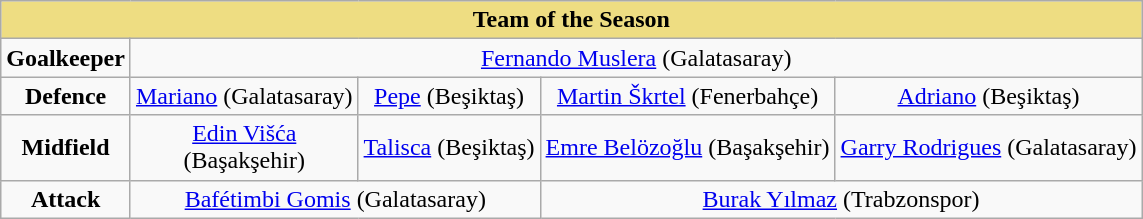<table class="wikitable" style="text-align:center">
<tr>
<th style="background-color: #eedd82"     colspan="13">Team of the Season</th>
</tr>
<tr>
<td><strong>Goalkeeper</strong></td>
<td colspan="4"> <a href='#'>Fernando Muslera</a> (Galatasaray)</td>
</tr>
<tr>
<td><strong>Defence</strong></td>
<td lowspan="1"> <a href='#'>Mariano</a> (Galatasaray)</td>
<td lowspan="1"> <a href='#'>Pepe</a> (Beşiktaş)</td>
<td> <a href='#'>Martin Škrtel</a> (Fenerbahçe)</td>
<td> <a href='#'>Adriano</a> (Beşiktaş)</td>
</tr>
<tr>
<td><strong>Midfield</strong></td>
<td> <a href='#'>Edin Višća</a><br>(Başakşehir)</td>
<td lowspan="1"> <a href='#'>Talisca</a> (Beşiktaş)</td>
<td lowspan="1"> <a href='#'>Emre Belözoğlu</a> (Başakşehir)</td>
<td lowspan="1"> <a href='#'>Garry Rodrigues</a> (Galatasaray)</td>
</tr>
<tr>
<td><strong>Attack</strong></td>
<td colspan="2.5"> <a href='#'>Bafétimbi Gomis</a> (Galatasaray)</td>
<td colspan="2.5"> <a href='#'>Burak Yılmaz</a> (Trabzonspor)</td>
</tr>
</table>
